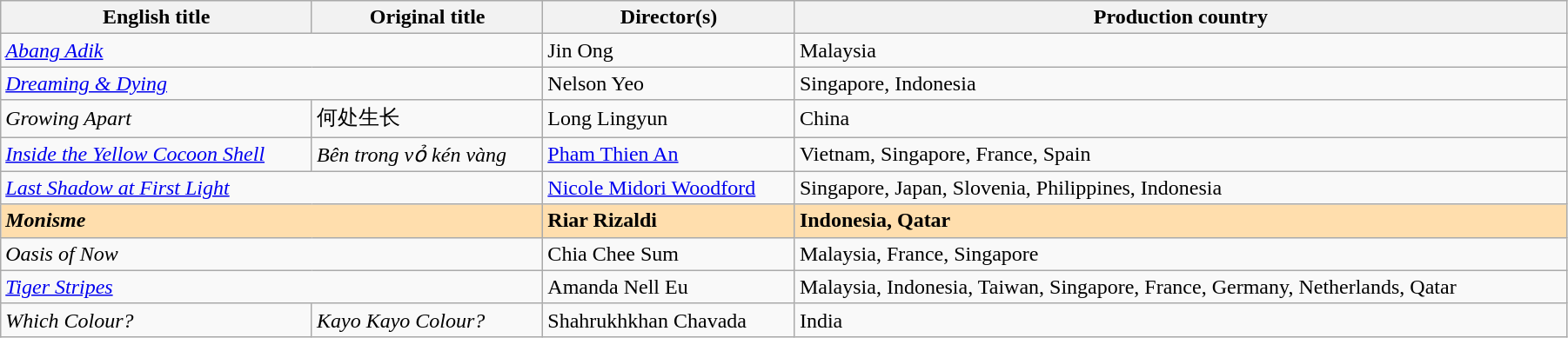<table class="wikitable" style="width:95%; margin-bottom:2px">
<tr>
<th>English title</th>
<th>Original title</th>
<th>Director(s)</th>
<th>Production country</th>
</tr>
<tr>
<td colspan="2"><em><a href='#'>Abang Adik</a></em></td>
<td>Jin Ong</td>
<td>Malaysia</td>
</tr>
<tr>
<td colspan="2"><em><a href='#'>Dreaming & Dying</a></em></td>
<td>Nelson Yeo</td>
<td>Singapore, Indonesia</td>
</tr>
<tr>
<td><em>Growing Apart</em></td>
<td>何处生长</td>
<td>Long Lingyun</td>
<td>China</td>
</tr>
<tr>
<td><em><a href='#'>Inside the Yellow Cocoon Shell</a></em></td>
<td><em>Bên trong vỏ kén vàng</em></td>
<td><a href='#'>Pham Thien An</a></td>
<td>Vietnam, Singapore, France, Spain</td>
</tr>
<tr>
<td colspan="2"><em><a href='#'>Last Shadow at First Light</a></em></td>
<td><a href='#'>Nicole Midori Woodford</a></td>
<td>Singapore, Japan, Slovenia, Philippines, Indonesia</td>
</tr>
<tr style="background:#FFDEAD;">
<td colspan="2"><strong><em>Monisme</em></strong></td>
<td><strong>Riar Rizaldi</strong></td>
<td><strong>Indonesia, Qatar</strong></td>
</tr>
<tr>
<td colspan="2"><em>Oasis of Now</em></td>
<td>Chia Chee Sum</td>
<td>Malaysia, France, Singapore</td>
</tr>
<tr>
<td colspan="2"><em><a href='#'>Tiger Stripes</a></em></td>
<td>Amanda Nell Eu</td>
<td>Malaysia, Indonesia, Taiwan, Singapore, France, Germany, Netherlands, Qatar</td>
</tr>
<tr>
<td><em>Which Colour?</em></td>
<td><em>Kayo Kayo Colour?</em></td>
<td>Shahrukhkhan Chavada</td>
<td>India</td>
</tr>
</table>
